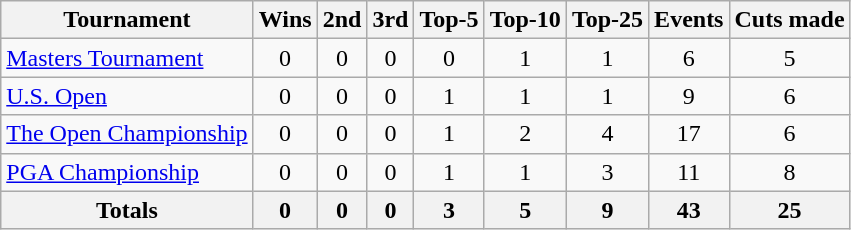<table class=wikitable style=text-align:center>
<tr>
<th>Tournament</th>
<th>Wins</th>
<th>2nd</th>
<th>3rd</th>
<th>Top-5</th>
<th>Top-10</th>
<th>Top-25</th>
<th>Events</th>
<th>Cuts made</th>
</tr>
<tr>
<td align=left><a href='#'>Masters Tournament</a></td>
<td>0</td>
<td>0</td>
<td>0</td>
<td>0</td>
<td>1</td>
<td>1</td>
<td>6</td>
<td>5</td>
</tr>
<tr>
<td align=left><a href='#'>U.S. Open</a></td>
<td>0</td>
<td>0</td>
<td>0</td>
<td>1</td>
<td>1</td>
<td>1</td>
<td>9</td>
<td>6</td>
</tr>
<tr>
<td align=left><a href='#'>The Open Championship</a></td>
<td>0</td>
<td>0</td>
<td>0</td>
<td>1</td>
<td>2</td>
<td>4</td>
<td>17</td>
<td>6</td>
</tr>
<tr>
<td align=left><a href='#'>PGA Championship</a></td>
<td>0</td>
<td>0</td>
<td>0</td>
<td>1</td>
<td>1</td>
<td>3</td>
<td>11</td>
<td>8</td>
</tr>
<tr>
<th>Totals</th>
<th>0</th>
<th>0</th>
<th>0</th>
<th>3</th>
<th>5</th>
<th>9</th>
<th>43</th>
<th>25</th>
</tr>
</table>
